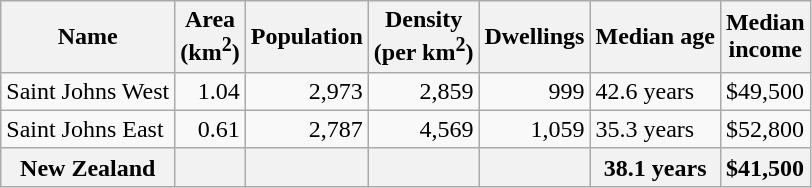<table class="wikitable">
<tr>
<th>Name</th>
<th>Area<br>(km<sup>2</sup>)</th>
<th>Population</th>
<th>Density<br>(per km<sup>2</sup>)</th>
<th>Dwellings</th>
<th>Median age</th>
<th>Median<br>income</th>
</tr>
<tr>
<td>Saint Johns West</td>
<td style="text-align:right;">1.04</td>
<td style="text-align:right;">2,973</td>
<td style="text-align:right;">2,859</td>
<td style="text-align:right;">999</td>
<td>42.6 years</td>
<td>$49,500</td>
</tr>
<tr>
<td>Saint Johns East</td>
<td style="text-align:right;">0.61</td>
<td style="text-align:right;">2,787</td>
<td style="text-align:right;">4,569</td>
<td style="text-align:right;">1,059</td>
<td>35.3 years</td>
<td>$52,800</td>
</tr>
<tr>
<th>New Zealand</th>
<th></th>
<th></th>
<th></th>
<th></th>
<th>38.1 years</th>
<th style="text-align:left;">$41,500</th>
</tr>
</table>
